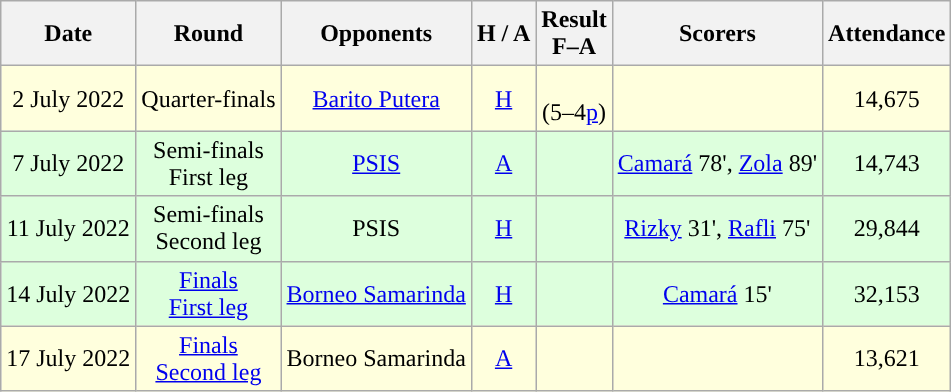<table class="wikitable" style="text-align:center">
<tr>
<th>Date</th>
<th>Round</th>
<th>Opponents</th>
<th>H / A</th>
<th>Result<br>F–A</th>
<th>Scorers</th>
<th>Attendance</th>
</tr>
<tr style="background:#ffffdd">
<td>2 July 2022</td>
<td>Quarter-finals</td>
<td><a href='#'>Barito Putera</a></td>
<td><a href='#'>H</a></td>
<td><br>(5–4<a href='#'>p</a>)</td>
<td></td>
<td>14,675</td>
</tr>
<tr style="background:#ddffdd">
<td>7 July 2022</td>
<td>Semi-finals<br>First leg</td>
<td><a href='#'>PSIS</a></td>
<td><a href='#'>A</a></td>
<td></td>
<td><a href='#'>Camará</a> 78', <a href='#'>Zola</a> 89'</td>
<td>14,743</td>
</tr>
<tr style="background:#ddffdd">
<td>11 July 2022</td>
<td>Semi-finals<br>Second leg</td>
<td>PSIS</td>
<td><a href='#'>H</a></td>
<td></td>
<td><a href='#'>Rizky</a> 31', <a href='#'>Rafli</a> 75'</td>
<td>29,844</td>
</tr>
<tr style="background:#ddffdd">
<td>14 July 2022</td>
<td><a href='#'>Finals<br>First leg</a></td>
<td><a href='#'>Borneo Samarinda</a></td>
<td><a href='#'>H</a></td>
<td></td>
<td><a href='#'>Camará</a> 15'</td>
<td>32,153</td>
</tr>
<tr style="background:#ffffdd">
<td>17 July 2022</td>
<td><a href='#'>Finals<br>Second leg</a></td>
<td>Borneo Samarinda</td>
<td><a href='#'>A</a></td>
<td></td>
<td></td>
<td>13,621</td>
</tr>
</table>
